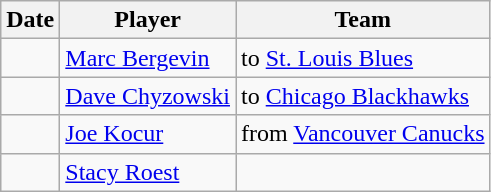<table class="wikitable">
<tr>
<th>Date</th>
<th>Player</th>
<th>Team</th>
</tr>
<tr>
<td></td>
<td><a href='#'>Marc Bergevin</a></td>
<td>to <a href='#'>St. Louis Blues</a></td>
</tr>
<tr>
<td></td>
<td><a href='#'>Dave Chyzowski</a></td>
<td>to <a href='#'>Chicago Blackhawks</a></td>
</tr>
<tr>
<td></td>
<td><a href='#'>Joe Kocur</a></td>
<td>from <a href='#'>Vancouver Canucks</a></td>
</tr>
<tr>
<td></td>
<td><a href='#'>Stacy Roest</a></td>
<td></td>
</tr>
</table>
